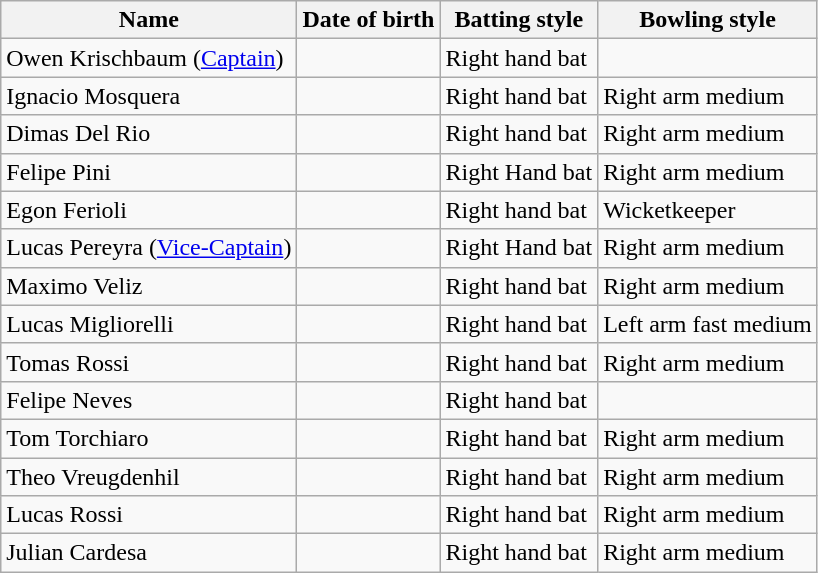<table class="wikitable">
<tr>
<th>Name</th>
<th>Date of birth</th>
<th>Batting style</th>
<th>Bowling style</th>
</tr>
<tr>
<td>Owen Krischbaum (<a href='#'>Captain</a>)</td>
<td></td>
<td>Right hand bat</td>
<td></td>
</tr>
<tr>
<td>Ignacio Mosquera</td>
<td></td>
<td>Right hand bat</td>
<td>Right arm medium</td>
</tr>
<tr>
<td>Dimas Del Rio</td>
<td></td>
<td>Right hand bat</td>
<td>Right arm medium</td>
</tr>
<tr>
<td>Felipe Pini</td>
<td></td>
<td>Right Hand bat</td>
<td>Right arm medium</td>
</tr>
<tr>
<td>Egon Ferioli</td>
<td></td>
<td>Right hand bat</td>
<td>Wicketkeeper</td>
</tr>
<tr>
<td>Lucas Pereyra (<a href='#'>Vice-Captain</a>)</td>
<td></td>
<td>Right Hand bat</td>
<td>Right arm medium</td>
</tr>
<tr>
<td>Maximo Veliz</td>
<td></td>
<td>Right hand bat</td>
<td>Right arm medium</td>
</tr>
<tr>
<td>Lucas Migliorelli</td>
<td></td>
<td>Right hand bat</td>
<td>Left arm fast medium</td>
</tr>
<tr>
<td>Tomas Rossi</td>
<td></td>
<td>Right hand bat</td>
<td>Right arm medium</td>
</tr>
<tr>
<td>Felipe Neves</td>
<td></td>
<td>Right hand bat</td>
<td></td>
</tr>
<tr>
<td>Tom Torchiaro</td>
<td></td>
<td>Right hand bat</td>
<td>Right arm medium</td>
</tr>
<tr>
<td>Theo Vreugdenhil</td>
<td></td>
<td>Right hand bat</td>
<td>Right arm medium</td>
</tr>
<tr>
<td>Lucas Rossi</td>
<td></td>
<td>Right hand bat</td>
<td>Right arm medium</td>
</tr>
<tr>
<td>Julian Cardesa</td>
<td></td>
<td>Right hand bat</td>
<td>Right arm medium</td>
</tr>
</table>
